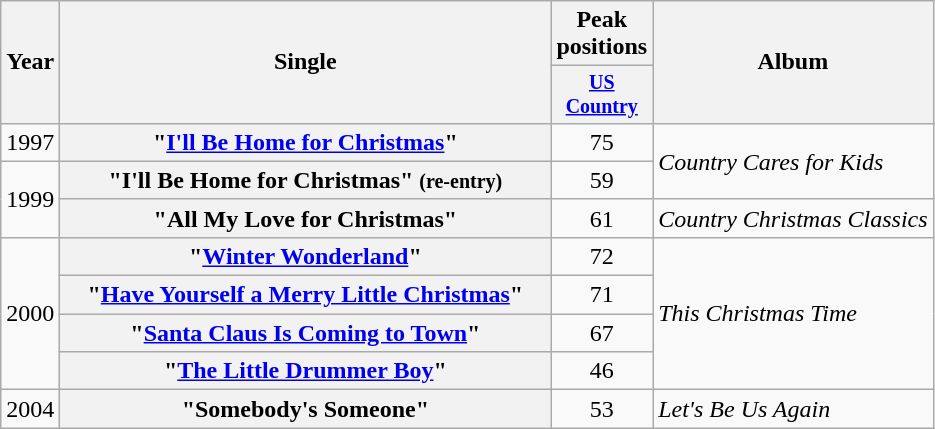<table class="wikitable plainrowheaders" style="text-align:center;">
<tr>
<th rowspan="2">Year</th>
<th rowspan="2" style="width:20em;">Single</th>
<th>Peak positions</th>
<th rowspan="2">Album</th>
</tr>
<tr style="font-size:smaller;">
<th width="60"><a href='#'>US Country</a><br></th>
</tr>
<tr>
<td>1997</td>
<th scope="row">"<a href='#'>I'll Be Home for Christmas</a>"</th>
<td>75</td>
<td rowspan="2" align="left"><em>Country Cares for Kids</em></td>
</tr>
<tr>
<td rowspan="2">1999</td>
<th scope="row">"I'll Be Home for Christmas" <small>(re-entry)</small></th>
<td>59</td>
</tr>
<tr>
<th scope="row">"All My Love for Christmas"</th>
<td>61</td>
<td align="left"><em>Country Christmas Classics</em></td>
</tr>
<tr>
<td rowspan="4">2000</td>
<th scope="row">"<a href='#'>Winter Wonderland</a>"</th>
<td>72</td>
<td rowspan="4" align="left"><em>This Christmas Time</em></td>
</tr>
<tr>
<th scope="row">"<a href='#'>Have Yourself a Merry Little Christmas</a>"</th>
<td>71</td>
</tr>
<tr>
<th scope="row">"<a href='#'>Santa Claus Is Coming to Town</a>"</th>
<td>67</td>
</tr>
<tr>
<th scope="row">"<a href='#'>The Little Drummer Boy</a>"</th>
<td>46</td>
</tr>
<tr>
<td>2004</td>
<th scope="row">"Somebody's Someone"</th>
<td>53</td>
<td align="left"><em>Let's Be Us Again</em></td>
</tr>
</table>
